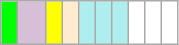<table border="1px" style="border-collapse:collapse; border-color:#aaa; margin-bottom:0.5em;" cellpadding=5 cellspacing=0>
<tr>
<td style="background:#00ff00"><strong></strong></td>
<td style="background:#D8BFD8">  </td>
<td style="background:yellow"></td>
<td style="background:#ffebcd"></td>
<td style="background:#afeeee"></td>
<td style="background:#afeeee"></td>
<td style="background:#afeeee"></td>
<td></td>
<td></td>
<td></td>
</tr>
</table>
